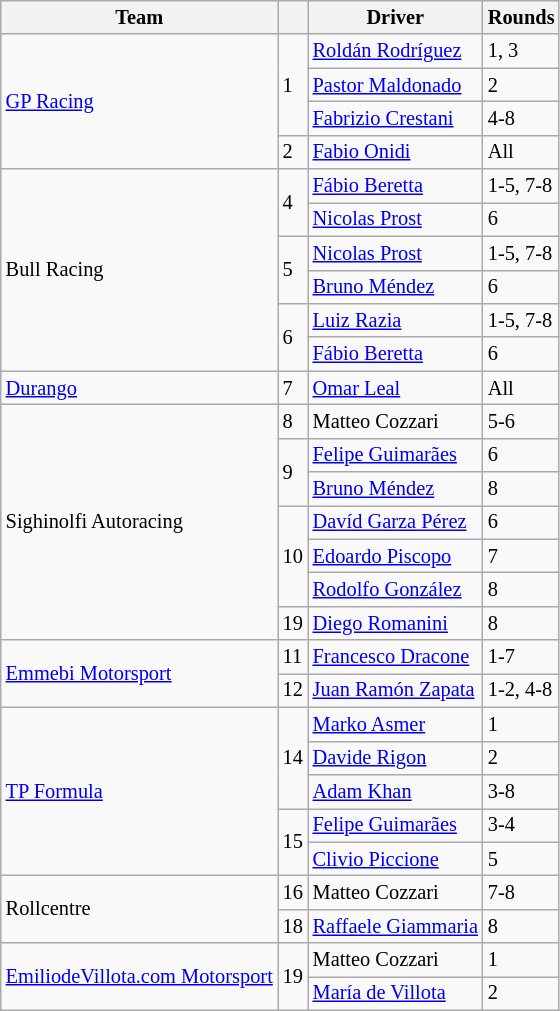<table class="wikitable" style="font-size: 85%">
<tr>
<th>Team</th>
<th></th>
<th>Driver</th>
<th>Rounds</th>
</tr>
<tr>
<td rowspan=4> <a href='#'>GP Racing</a></td>
<td rowspan=3>1</td>
<td> <a href='#'>Roldán Rodríguez</a></td>
<td>1, 3</td>
</tr>
<tr>
<td> <a href='#'>Pastor Maldonado</a></td>
<td>2</td>
</tr>
<tr>
<td> <a href='#'>Fabrizio Crestani</a></td>
<td>4-8</td>
</tr>
<tr>
<td>2</td>
<td> <a href='#'>Fabio Onidi</a></td>
<td>All</td>
</tr>
<tr>
<td rowspan=6> Bull Racing</td>
<td rowspan=2>4</td>
<td> <a href='#'>Fábio Beretta</a></td>
<td>1-5, 7-8</td>
</tr>
<tr>
<td> <a href='#'>Nicolas Prost</a></td>
<td>6</td>
</tr>
<tr>
<td rowspan=2>5</td>
<td> <a href='#'>Nicolas Prost</a></td>
<td>1-5, 7-8</td>
</tr>
<tr>
<td> <a href='#'>Bruno Méndez</a></td>
<td>6</td>
</tr>
<tr>
<td rowspan=2>6</td>
<td> <a href='#'>Luiz Razia</a></td>
<td>1-5, 7-8</td>
</tr>
<tr>
<td> <a href='#'>Fábio Beretta</a></td>
<td>6</td>
</tr>
<tr>
<td> <a href='#'>Durango</a></td>
<td>7</td>
<td> <a href='#'>Omar Leal</a></td>
<td>All</td>
</tr>
<tr>
<td rowspan=7> Sighinolfi Autoracing</td>
<td>8</td>
<td> Matteo Cozzari</td>
<td>5-6</td>
</tr>
<tr>
<td rowspan=2>9</td>
<td> <a href='#'>Felipe Guimarães</a></td>
<td>6</td>
</tr>
<tr>
<td> <a href='#'>Bruno Méndez</a></td>
<td>8</td>
</tr>
<tr>
<td rowspan=3>10</td>
<td> <a href='#'>Davíd Garza Pérez</a></td>
<td>6</td>
</tr>
<tr>
<td> <a href='#'>Edoardo Piscopo</a></td>
<td>7</td>
</tr>
<tr>
<td> <a href='#'>Rodolfo González</a></td>
<td>8</td>
</tr>
<tr>
<td>19</td>
<td> <a href='#'>Diego Romanini</a></td>
<td>8</td>
</tr>
<tr>
<td rowspan=2> <a href='#'>Emmebi Motorsport</a></td>
<td>11</td>
<td> <a href='#'>Francesco Dracone</a></td>
<td>1-7</td>
</tr>
<tr>
<td>12</td>
<td nowrap> <a href='#'>Juan Ramón Zapata</a></td>
<td>1-2, 4-8</td>
</tr>
<tr>
<td rowspan=5> <a href='#'>TP Formula</a></td>
<td rowspan=3>14</td>
<td> <a href='#'>Marko Asmer</a></td>
<td>1</td>
</tr>
<tr>
<td> <a href='#'>Davide Rigon</a></td>
<td>2</td>
</tr>
<tr>
<td> <a href='#'>Adam Khan</a></td>
<td>3-8</td>
</tr>
<tr>
<td rowspan=2>15</td>
<td> <a href='#'>Felipe Guimarães</a></td>
<td>3-4</td>
</tr>
<tr>
<td> <a href='#'>Clivio Piccione</a></td>
<td>5</td>
</tr>
<tr>
<td rowspan=2> Rollcentre</td>
<td>16</td>
<td> Matteo Cozzari</td>
<td>7-8</td>
</tr>
<tr>
<td>18</td>
<td> <a href='#'>Raffaele Giammaria</a></td>
<td>8</td>
</tr>
<tr>
<td rowspan=2 nowrap> <a href='#'>EmiliodeVillota.com Motorsport</a></td>
<td rowspan=2>19</td>
<td> Matteo Cozzari</td>
<td>1</td>
</tr>
<tr>
<td> <a href='#'>María de Villota</a></td>
<td>2</td>
</tr>
</table>
